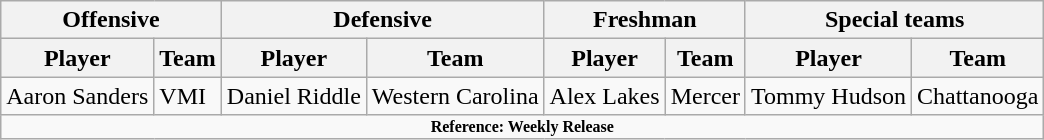<table class="wikitable" border="1">
<tr>
<th colspan="2">Offensive</th>
<th colspan="2">Defensive</th>
<th colspan="2">Freshman</th>
<th colspan="2">Special teams</th>
</tr>
<tr>
<th>Player</th>
<th>Team</th>
<th>Player</th>
<th>Team</th>
<th>Player</th>
<th>Team</th>
<th>Player</th>
<th>Team</th>
</tr>
<tr>
<td>Aaron Sanders</td>
<td>VMI</td>
<td>Daniel Riddle</td>
<td>Western Carolina</td>
<td>Alex Lakes</td>
<td>Mercer</td>
<td>Tommy Hudson</td>
<td>Chattanooga</td>
</tr>
<tr>
<td colspan="8" style="font-size: 8pt" align="center"><strong>Reference: Weekly Release</strong></td>
</tr>
</table>
